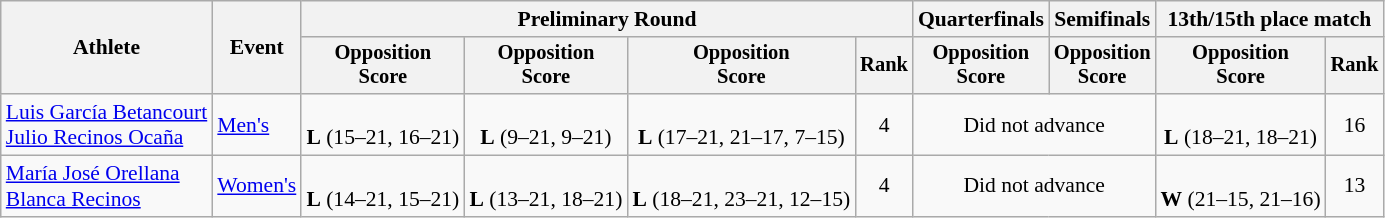<table class="wikitable" border="1" style="font-size:90%">
<tr>
<th rowspan=2>Athlete</th>
<th rowspan=2>Event</th>
<th colspan=4>Preliminary Round</th>
<th>Quarterfinals</th>
<th>Semifinals</th>
<th colspan=2>13th/15th place match</th>
</tr>
<tr style="font-size:95%">
<th>Opposition<br>Score</th>
<th>Opposition<br>Score</th>
<th>Opposition<br>Score</th>
<th>Rank</th>
<th>Opposition<br>Score</th>
<th>Opposition<br>Score</th>
<th>Opposition<br>Score</th>
<th>Rank</th>
</tr>
<tr align=center>
<td align=left><a href='#'>Luis García Betancourt</a><br><a href='#'>Julio Recinos Ocaña</a></td>
<td align=left><a href='#'>Men's</a></td>
<td><br><strong>L</strong> (15–21, 16–21)</td>
<td><br><strong>L</strong> (9–21, 9–21)</td>
<td><br><strong>L</strong> (17–21, 21–17, 7–15)</td>
<td>4</td>
<td colspan=2>Did not advance</td>
<td><br><strong>L</strong> (18–21, 18–21)</td>
<td>16</td>
</tr>
<tr align=center>
<td align=left><a href='#'>María José Orellana</a><br><a href='#'>Blanca Recinos</a></td>
<td align=left><a href='#'>Women's</a></td>
<td><br><strong>L</strong> (14–21, 15–21)</td>
<td><br><strong>L</strong> (13–21, 18–21)</td>
<td><br><strong>L</strong> (18–21, 23–21, 12–15)</td>
<td>4</td>
<td colspan=2>Did not advance</td>
<td><br><strong>W</strong> (21–15, 21–16)</td>
<td>13</td>
</tr>
</table>
